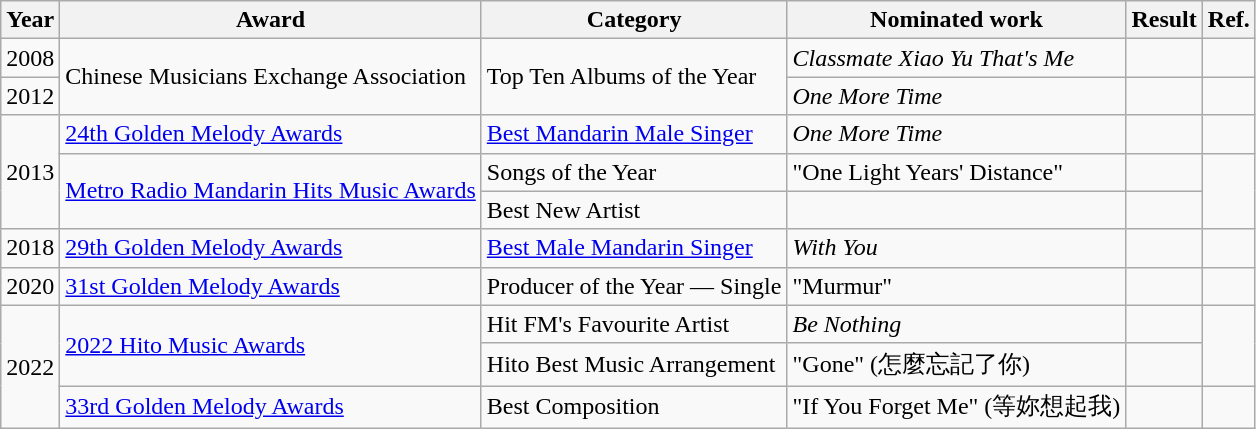<table class="wikitable sortable">
<tr>
<th>Year</th>
<th>Award</th>
<th>Category</th>
<th>Nominated work</th>
<th>Result</th>
<th>Ref.</th>
</tr>
<tr>
<td>2008</td>
<td rowspan=2>Chinese Musicians Exchange Association</td>
<td rowspan="2">Top Ten Albums of the Year</td>
<td><em>Classmate Xiao Yu That's Me</em></td>
<td></td>
<td align="center"></td>
</tr>
<tr>
<td>2012</td>
<td><em>One More Time</em></td>
<td></td>
<td align="center"></td>
</tr>
<tr>
<td rowspan=3>2013</td>
<td><a href='#'>24th Golden Melody Awards</a></td>
<td><a href='#'>Best Mandarin Male Singer</a></td>
<td><em>One More Time</em></td>
<td></td>
<td align="center"></td>
</tr>
<tr>
<td rowspan=2><a href='#'>Metro Radio Mandarin Hits Music Awards</a></td>
<td>Songs of the Year</td>
<td>"One Light Years' Distance"</td>
<td></td>
<td rowspan=2 align="center"></td>
</tr>
<tr>
<td>Best New Artist</td>
<td></td>
<td></td>
</tr>
<tr>
<td>2018</td>
<td><a href='#'>29th Golden Melody Awards</a></td>
<td><a href='#'>Best Male Mandarin Singer</a></td>
<td><em>With You</em></td>
<td></td>
<td align="center"></td>
</tr>
<tr>
<td>2020</td>
<td><a href='#'>31st Golden Melody Awards</a></td>
<td>Producer of the Year — Single</td>
<td>"Murmur"</td>
<td></td>
<td align="center"></td>
</tr>
<tr>
<td rowspan=3>2022</td>
<td rowspan=2><a href='#'>2022 Hito Music Awards</a></td>
<td>Hit FM's Favourite Artist</td>
<td><em>Be Nothing</em></td>
<td></td>
<td rowspan=2 align="center"></td>
</tr>
<tr>
<td>Hito Best Music Arrangement</td>
<td>"Gone" (怎麼忘記了你)</td>
<td></td>
</tr>
<tr>
<td><a href='#'>33rd Golden Melody Awards</a></td>
<td>Best Composition</td>
<td>"If You Forget Me" (等妳想起我)</td>
<td></td>
<td align="center"></td>
</tr>
</table>
